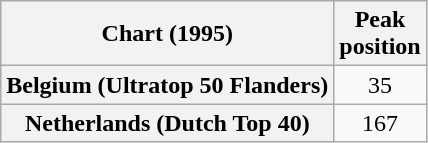<table class="wikitable sortable plainrowheaders">
<tr>
<th scope="col">Chart (1995)</th>
<th scope="col">Peak<br>position</th>
</tr>
<tr>
<th scope="row">Belgium (Ultratop 50 Flanders)</th>
<td align="center">35</td>
</tr>
<tr>
<th scope="row">Netherlands (Dutch Top 40)</th>
<td align="center">167</td>
</tr>
</table>
